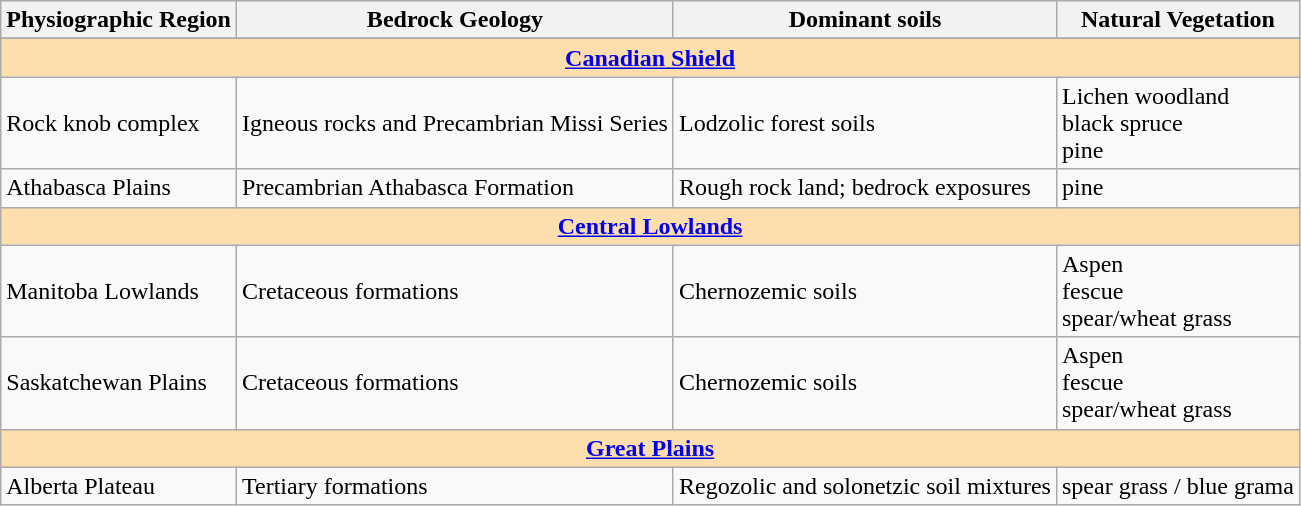<table class="wikitable" style="margin-left:20px;">
<tr>
<th>Physiographic Region</th>
<th>Bedrock Geology</th>
<th>Dominant soils</th>
<th>Natural Vegetation</th>
</tr>
<tr>
</tr>
<tr>
<th colspan="4" style="background:#ffdead;"><strong><a href='#'>Canadian Shield</a></strong></th>
</tr>
<tr>
<td>Rock knob complex</td>
<td>Igneous rocks and Precambrian Missi Series</td>
<td>Lodzolic forest soils</td>
<td>Lichen woodland<br>black spruce<br>pine</td>
</tr>
<tr>
<td>Athabasca Plains</td>
<td>Precambrian Athabasca Formation</td>
<td>Rough rock land; bedrock exposures</td>
<td>pine</td>
</tr>
<tr>
<th colspan="4" style="background:#ffdead;"><strong><a href='#'>Central Lowlands</a></strong></th>
</tr>
<tr>
<td>Manitoba Lowlands</td>
<td>Cretaceous formations</td>
<td>Chernozemic soils</td>
<td>Aspen <br>fescue<br>spear/wheat grass</td>
</tr>
<tr>
<td>Saskatchewan Plains</td>
<td>Cretaceous formations</td>
<td>Chernozemic soils</td>
<td>Aspen <br>fescue<br>spear/wheat grass</td>
</tr>
<tr>
<th colspan="4" style="background:#ffdead;"><strong><a href='#'>Great Plains</a></strong></th>
</tr>
<tr>
<td>Alberta Plateau</td>
<td>Tertiary formations</td>
<td>Regozolic and solonetzic soil mixtures</td>
<td>spear grass / blue grama</td>
</tr>
</table>
